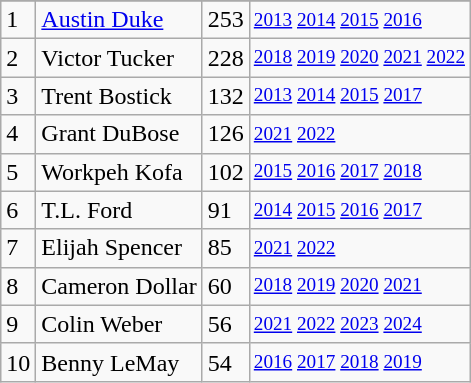<table class="wikitable">
<tr>
</tr>
<tr>
<td>1</td>
<td><a href='#'>Austin Duke</a></td>
<td>253</td>
<td style="font-size:80%;"><a href='#'>2013</a> <a href='#'>2014</a> <a href='#'>2015</a> <a href='#'>2016</a></td>
</tr>
<tr>
<td>2</td>
<td>Victor Tucker</td>
<td>228</td>
<td style="font-size:80%;"><a href='#'>2018</a> <a href='#'>2019</a> <a href='#'>2020</a> <a href='#'>2021</a> <a href='#'>2022</a></td>
</tr>
<tr>
<td>3</td>
<td>Trent Bostick</td>
<td>132</td>
<td style="font-size:80%;"><a href='#'>2013</a> <a href='#'>2014</a> <a href='#'>2015</a> <a href='#'>2017</a></td>
</tr>
<tr>
<td>4</td>
<td>Grant DuBose</td>
<td>126</td>
<td style="font-size:80%;"><a href='#'>2021</a> <a href='#'>2022</a></td>
</tr>
<tr>
<td>5</td>
<td>Workpeh Kofa</td>
<td>102</td>
<td style="font-size:80%;"><a href='#'>2015</a> <a href='#'>2016</a> <a href='#'>2017</a> <a href='#'>2018</a></td>
</tr>
<tr>
<td>6</td>
<td>T.L. Ford</td>
<td>91</td>
<td style="font-size:80%;"><a href='#'>2014</a> <a href='#'>2015</a> <a href='#'>2016</a> <a href='#'>2017</a></td>
</tr>
<tr>
<td>7</td>
<td>Elijah Spencer</td>
<td>85</td>
<td style="font-size:80%;"><a href='#'>2021</a> <a href='#'>2022</a></td>
</tr>
<tr>
<td>8</td>
<td>Cameron Dollar</td>
<td>60</td>
<td style="font-size:80%;"><a href='#'>2018</a> <a href='#'>2019</a> <a href='#'>2020</a> <a href='#'>2021</a></td>
</tr>
<tr>
<td>9</td>
<td>Colin Weber</td>
<td>56</td>
<td style="font-size:80%;"><a href='#'>2021</a> <a href='#'>2022</a> <a href='#'>2023</a> <a href='#'>2024</a></td>
</tr>
<tr>
<td>10</td>
<td>Benny LeMay</td>
<td>54</td>
<td style="font-size:80%;"><a href='#'>2016</a> <a href='#'>2017</a> <a href='#'>2018</a> <a href='#'>2019</a></td>
</tr>
</table>
